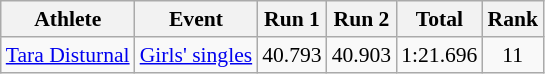<table class="wikitable" style="font-size:90%;">
<tr>
<th>Athlete</th>
<th>Event</th>
<th>Run 1</th>
<th>Run 2</th>
<th>Total</th>
<th>Rank</th>
</tr>
<tr>
<td><a href='#'>Tara Disturnal</a></td>
<td><a href='#'>Girls' singles</a></td>
<td align=center>40.793</td>
<td align=center>40.903</td>
<td align=center>1:21.696</td>
<td align=center>11</td>
</tr>
</table>
